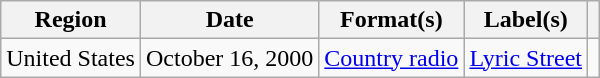<table class="wikitable">
<tr>
<th>Region</th>
<th>Date</th>
<th>Format(s)</th>
<th>Label(s)</th>
<th></th>
</tr>
<tr>
<td>United States</td>
<td>October 16, 2000</td>
<td><a href='#'>Country radio</a></td>
<td><a href='#'>Lyric Street</a></td>
<td></td>
</tr>
</table>
